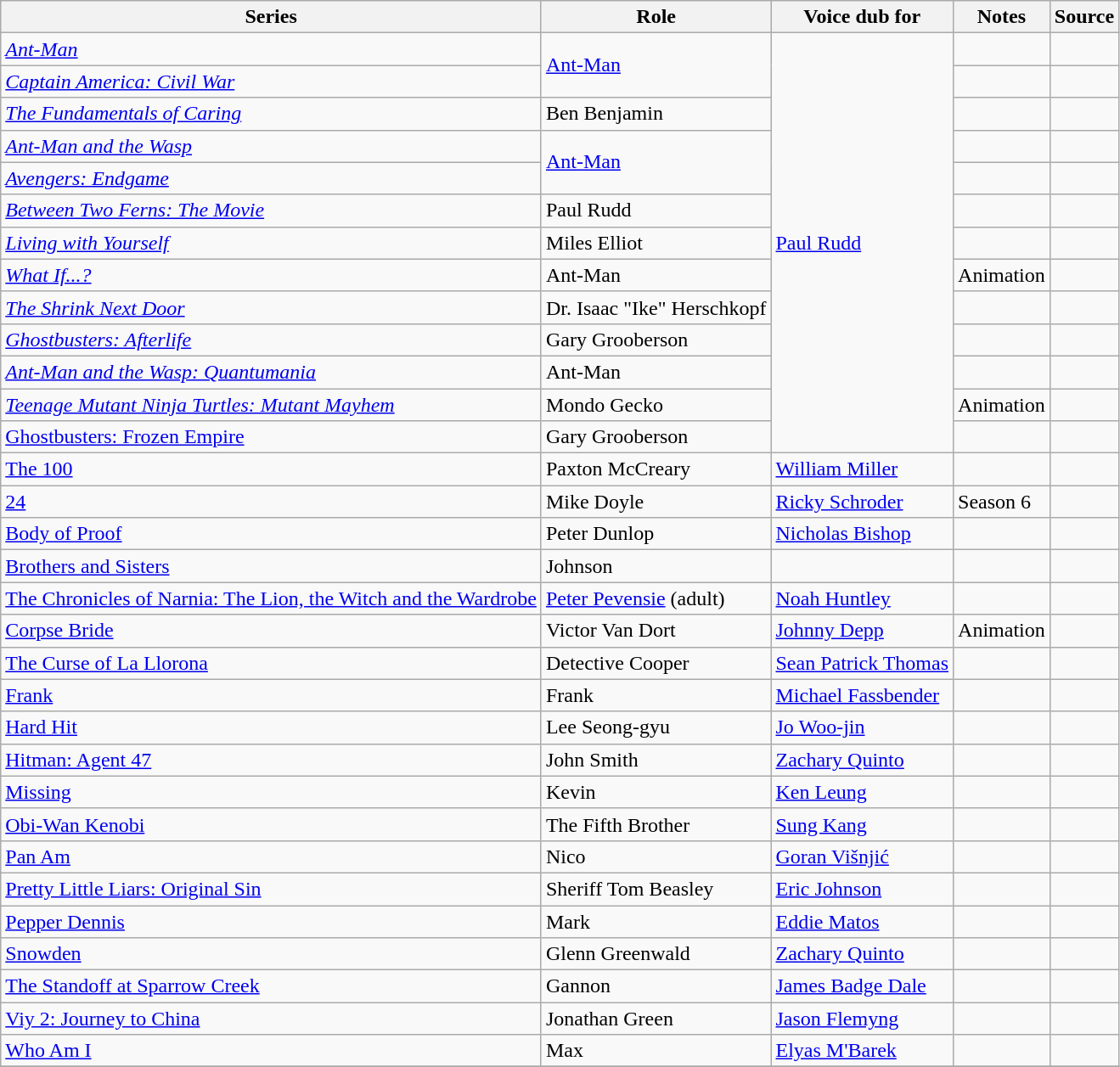<table class="wikitable sortable plainrowheaders">
<tr>
<th>Series</th>
<th>Role</th>
<th>Voice dub for</th>
<th class="unsortable">Notes</th>
<th class="unsortable">Source</th>
</tr>
<tr>
<td><em><a href='#'>Ant-Man</a></em></td>
<td rowspan="2"><a href='#'>Ant-Man</a></td>
<td rowspan="13"><a href='#'>Paul Rudd</a></td>
<td></td>
<td></td>
</tr>
<tr>
<td><em><a href='#'>Captain America: Civil War</a></em></td>
<td></td>
<td></td>
</tr>
<tr>
<td><em><a href='#'>The Fundamentals of Caring</a></em></td>
<td>Ben Benjamin</td>
<td></td>
<td></td>
</tr>
<tr>
<td><em><a href='#'>Ant-Man and the Wasp</a></em></td>
<td rowspan="2"><a href='#'>Ant-Man</a></td>
<td></td>
<td></td>
</tr>
<tr>
<td><em><a href='#'>Avengers: Endgame</a></em></td>
<td></td>
<td></td>
</tr>
<tr>
<td><em><a href='#'>Between Two Ferns: The Movie</a></em></td>
<td>Paul Rudd</td>
<td></td>
<td></td>
</tr>
<tr>
<td><em><a href='#'>Living with Yourself</a></em></td>
<td>Miles Elliot</td>
<td></td>
<td></td>
</tr>
<tr>
<td><em><a href='#'>What If...?</a></em></td>
<td>Ant-Man</td>
<td>Animation</td>
<td></td>
</tr>
<tr>
<td><em><a href='#'>The Shrink Next Door</a></em></td>
<td>Dr. Isaac "Ike" Herschkopf</td>
<td></td>
<td></td>
</tr>
<tr>
<td><em><a href='#'>Ghostbusters: Afterlife</a></em></td>
<td>Gary Grooberson</td>
<td></td>
<td></td>
</tr>
<tr>
<td><em><a href='#'>Ant-Man and the Wasp: Quantumania</a></em></td>
<td>Ant-Man</td>
<td></td>
<td></td>
</tr>
<tr>
<td><em><a href='#'>Teenage Mutant Ninja Turtles: Mutant Mayhem</a></td>
<td>Mondo Gecko</td>
<td>Animation</td>
<td></td>
</tr>
<tr>
<td></em><a href='#'>Ghostbusters: Frozen Empire</a><em></td>
<td>Gary Grooberson</td>
<td></td>
<td></td>
</tr>
<tr>
<td></em><a href='#'>The 100</a><em></td>
<td>Paxton McCreary</td>
<td><a href='#'>William Miller</a></td>
<td></td>
<td></td>
</tr>
<tr>
<td></em><a href='#'>24</a><em></td>
<td>Mike Doyle</td>
<td><a href='#'>Ricky Schroder</a></td>
<td>Season 6</td>
<td></td>
</tr>
<tr>
<td></em><a href='#'>Body of Proof</a><em> </td>
<td>Peter Dunlop</td>
<td><a href='#'>Nicholas Bishop</a></td>
<td></td>
<td></td>
</tr>
<tr>
<td></em><a href='#'>Brothers and Sisters</a><em></td>
<td>Johnson</td>
<td></td>
<td></td>
<td></td>
</tr>
<tr>
<td></em><a href='#'>The Chronicles of Narnia: The Lion, the Witch and the Wardrobe</a><em></td>
<td><a href='#'>Peter Pevensie</a> (adult)</td>
<td><a href='#'>Noah Huntley</a></td>
<td></td>
<td></td>
</tr>
<tr>
<td></em><a href='#'>Corpse Bride</a><em></td>
<td>Victor Van Dort</td>
<td><a href='#'>Johnny Depp</a></td>
<td>Animation</td>
<td></td>
</tr>
<tr>
<td></em><a href='#'>The Curse of La Llorona</a><em></td>
<td>Detective Cooper</td>
<td><a href='#'>Sean Patrick Thomas</a></td>
<td></td>
<td></td>
</tr>
<tr>
<td></em><a href='#'>Frank</a><em></td>
<td>Frank</td>
<td><a href='#'>Michael Fassbender</a></td>
<td></td>
<td></td>
</tr>
<tr>
<td></em><a href='#'>Hard Hit</a><em></td>
<td>Lee Seong-gyu</td>
<td><a href='#'>Jo Woo-jin</a></td>
<td></td>
<td></td>
</tr>
<tr>
<td></em><a href='#'>Hitman: Agent 47</a><em></td>
<td>John Smith</td>
<td><a href='#'>Zachary Quinto</a></td>
<td></td>
<td></td>
</tr>
<tr>
<td></em><a href='#'>Missing</a><em></td>
<td>Kevin</td>
<td><a href='#'>Ken Leung</a></td>
<td></td>
<td></td>
</tr>
<tr>
<td></em><a href='#'>Obi-Wan Kenobi</a><em></td>
<td>The Fifth Brother</td>
<td><a href='#'>Sung Kang</a></td>
<td></td>
<td></td>
</tr>
<tr>
<td></em><a href='#'>Pan Am</a><em></td>
<td>Nico</td>
<td><a href='#'>Goran Višnjić</a></td>
<td></td>
<td></td>
</tr>
<tr>
<td></em><a href='#'>Pretty Little Liars: Original Sin</a><em></td>
<td>Sheriff Tom Beasley</td>
<td><a href='#'>Eric Johnson</a></td>
<td></td>
<td></td>
</tr>
<tr>
<td></em><a href='#'>Pepper Dennis</a><em></td>
<td>Mark</td>
<td><a href='#'>Eddie Matos</a></td>
<td></td>
<td></td>
</tr>
<tr>
<td></em><a href='#'>Snowden</a><em></td>
<td>Glenn Greenwald</td>
<td><a href='#'>Zachary Quinto</a></td>
<td></td>
<td></td>
</tr>
<tr>
<td></em><a href='#'>The Standoff at Sparrow Creek</a><em></td>
<td>Gannon</td>
<td><a href='#'>James Badge Dale</a></td>
<td></td>
<td></td>
</tr>
<tr>
<td></em><a href='#'>Viy 2: Journey to China</a><em></td>
<td>Jonathan Green</td>
<td><a href='#'>Jason Flemyng</a></td>
<td></td>
<td></td>
</tr>
<tr>
<td></em><a href='#'>Who Am I</a><em></td>
<td>Max</td>
<td><a href='#'>Elyas M'Barek</a></td>
<td></td>
<td></td>
</tr>
<tr>
</tr>
</table>
